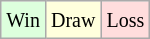<table class="wikitable">
<tr>
<td style="background-color: #ddffdd;"><small>Win</small></td>
<td style="background-color: #ffffdd;"><small>Draw</small></td>
<td style="background-color: #ffdddd;"><small>Loss</small></td>
</tr>
</table>
